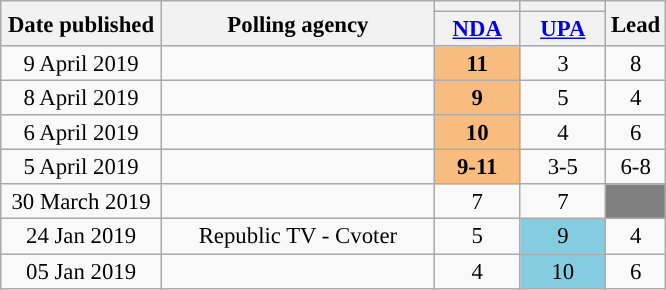<table class="wikitable sortable" style="text-align:center;font-size:95%;line-height:16px">
<tr>
<th rowspan="2" width="100px">Date published</th>
<th rowspan="2" width="175px">Polling agency</th>
<th style="background:"></th>
<th style="background:"></th>
<th rowspan="2">Lead</th>
</tr>
<tr>
<th width="50px" class="unsortable"><a href='#'>NDA</a></th>
<th width="50px" class="unsortable"><a href='#'>UPA</a></th>
</tr>
<tr>
<td>9 April 2019</td>
<td></td>
<td style="background:#F9BC7F"><strong>11</strong></td>
<td>3</td>
<td style="background:"><span>8</span></td>
</tr>
<tr>
<td>8 April 2019</td>
<td></td>
<td style="background:#F9BC7F"><strong>9</strong></td>
<td>5</td>
<td style="background:"><span>4</span></td>
</tr>
<tr>
<td>6 April 2019</td>
<td></td>
<td style="background:#F9BC7F"><strong>10</strong></td>
<td>4</td>
<td style="background:"><span>6</span></td>
</tr>
<tr>
<td>5 April 2019</td>
<td></td>
<td style="background:#F9BC7F"><strong>9-11</strong></td>
<td>3-5</td>
<td style="background:"><span>6-8</span></td>
</tr>
<tr>
<td>30 March 2019</td>
<td></td>
<td>7</td>
<td>7</td>
<td style="background:grey"><span></span></td>
</tr>
<tr>
<td>24 Jan 2019</td>
<td>Republic TV - Cvoter</td>
<td>5</td>
<td style="background:#84CCE0">9</td>
<td style="background:"><span>4</span></td>
</tr>
<tr>
<td>05 Jan 2019</td>
<td></td>
<td>4</td>
<td style="background:#84CCE0">10</td>
<td style="background:"><span>6</span></td>
</tr>
</table>
